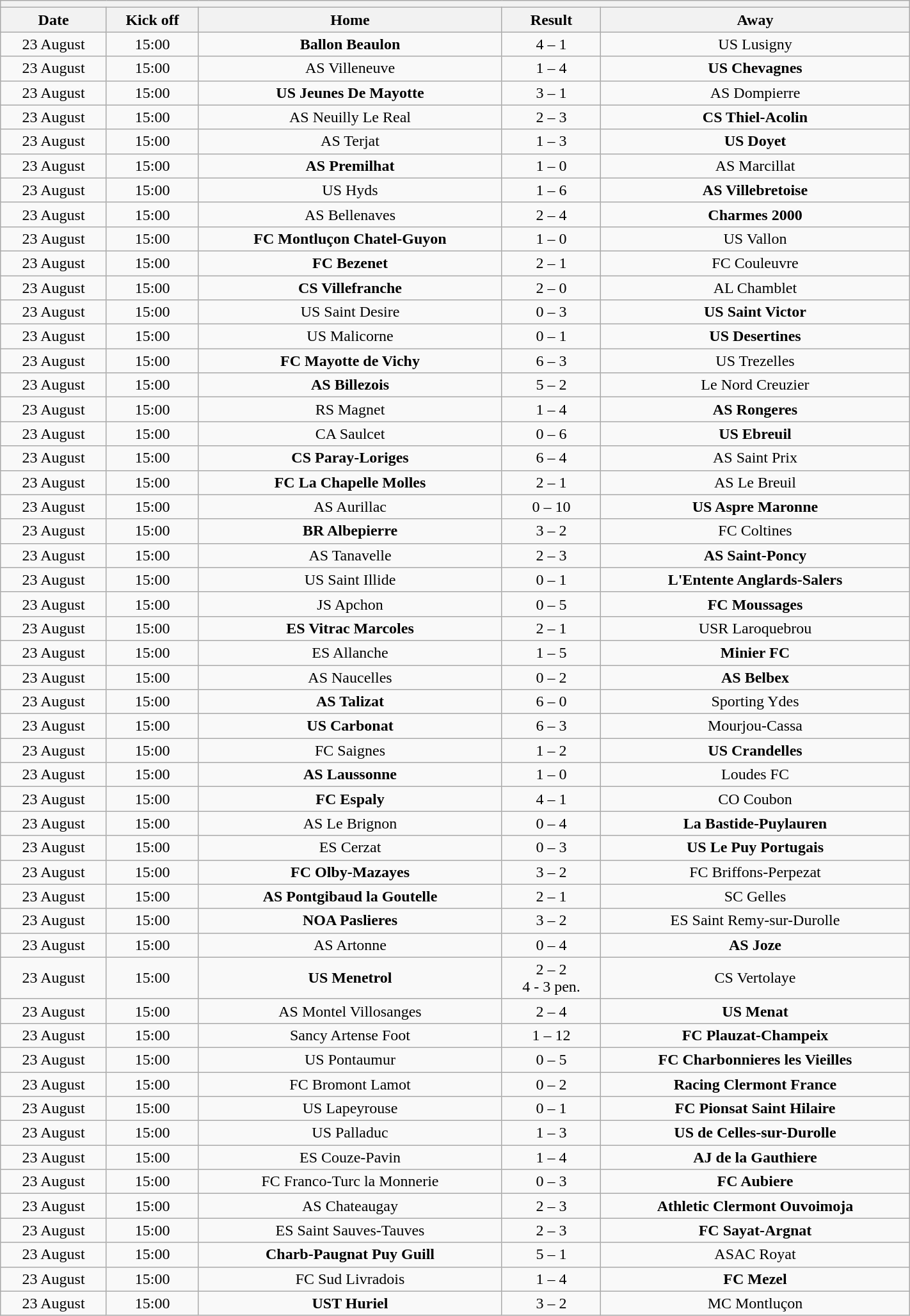<table class="wikitable collapsible collapsed" style="font-size: 100%; margin:0px;" width="75%">
<tr>
<th colspan="7" style="text-align:left;"></th>
</tr>
<tr>
<th><strong>Date</strong></th>
<th><strong>Kick off</strong></th>
<th><strong>Home</strong></th>
<th><strong>Result</strong></th>
<th><strong>Away</strong></th>
</tr>
<tr>
<td align=center>23 August</td>
<td align=center>15:00</td>
<td align=center><strong>Ballon Beaulon</strong></td>
<td align=center>4 – 1</td>
<td align=center>US Lusigny</td>
</tr>
<tr>
<td align=center>23 August</td>
<td align=center>15:00</td>
<td align=center>AS Villeneuve</td>
<td align=center>1 – 4</td>
<td align=center><strong>US Chevagnes</strong></td>
</tr>
<tr>
<td align=center>23 August</td>
<td align=center>15:00</td>
<td align=center><strong>US Jeunes De Mayotte</strong></td>
<td align=center>3 – 1</td>
<td align=center>AS Dompierre</td>
</tr>
<tr>
<td align=center>23 August</td>
<td align=center>15:00</td>
<td align=center>AS Neuilly Le Real</td>
<td align=center>2 – 3</td>
<td align=center><strong>CS Thiel-Acolin</strong></td>
</tr>
<tr>
<td align=center>23 August</td>
<td align=center>15:00</td>
<td align=center>AS Terjat</td>
<td align=center>1 – 3</td>
<td align=center><strong>US Doyet</strong></td>
</tr>
<tr>
<td align=center>23 August</td>
<td align=center>15:00</td>
<td align=center><strong>AS Premilhat</strong></td>
<td align=center>1 – 0</td>
<td align=center>AS Marcillat</td>
</tr>
<tr>
<td align=center>23 August</td>
<td align=center>15:00</td>
<td align=center>US Hyds</td>
<td align=center>1 – 6</td>
<td align=center><strong>AS Villebretoise</strong></td>
</tr>
<tr>
<td align=center>23 August</td>
<td align=center>15:00</td>
<td align=center>AS Bellenaves</td>
<td align=center>2 – 4</td>
<td align=center><strong>Charmes 2000</strong></td>
</tr>
<tr>
<td align=center>23 August</td>
<td align=center>15:00</td>
<td align=center><strong>FC Montluçon Chatel-Guyon</strong></td>
<td align=center>1 – 0</td>
<td align=center>US Vallon</td>
</tr>
<tr>
<td align=center>23 August</td>
<td align=center>15:00</td>
<td align=center><strong>FC Bezenet</strong></td>
<td align=center>2 – 1</td>
<td align=center>FC Couleuvre</td>
</tr>
<tr>
<td align=center>23 August</td>
<td align=center>15:00</td>
<td align=center><strong>CS Villefranche</strong></td>
<td align=center>2 – 0</td>
<td align=center>AL Chamblet</td>
</tr>
<tr>
<td align=center>23 August</td>
<td align=center>15:00</td>
<td align=center>US Saint Desire</td>
<td align=center>0 – 3</td>
<td align=center><strong>US Saint Victor</strong></td>
</tr>
<tr>
<td align=center>23 August</td>
<td align=center>15:00</td>
<td align=center>US Malicorne</td>
<td align=center>0 – 1</td>
<td align=center><strong>US Desertines</strong></td>
</tr>
<tr>
<td align=center>23 August</td>
<td align=center>15:00</td>
<td align=center><strong>FC Mayotte de Vichy</strong></td>
<td align=center>6 – 3</td>
<td align=center>US Trezelles</td>
</tr>
<tr>
<td align=center>23 August</td>
<td align=center>15:00</td>
<td align=center><strong>AS Billezois</strong></td>
<td align=center>5 – 2</td>
<td align=center>Le Nord Creuzier</td>
</tr>
<tr>
<td align=center>23 August</td>
<td align=center>15:00</td>
<td align=center>RS Magnet</td>
<td align=center>1 – 4</td>
<td align=center><strong>AS Rongeres</strong></td>
</tr>
<tr>
<td align=center>23 August</td>
<td align=center>15:00</td>
<td align=center>CA Saulcet</td>
<td align=center>0 – 6</td>
<td align=center><strong>US Ebreuil</strong></td>
</tr>
<tr>
<td align=center>23 August</td>
<td align=center>15:00</td>
<td align=center><strong>CS Paray-Loriges</strong></td>
<td align=center>6 – 4</td>
<td align=center>AS Saint Prix</td>
</tr>
<tr>
<td align=center>23 August</td>
<td align=center>15:00</td>
<td align=center><strong>FC La Chapelle Molles</strong></td>
<td align=center>2 – 1</td>
<td align=center>AS Le Breuil</td>
</tr>
<tr>
<td align=center>23 August</td>
<td align=center>15:00</td>
<td align=center>AS Aurillac</td>
<td align=center>0 – 10</td>
<td align=center><strong>US Aspre Maronne</strong></td>
</tr>
<tr>
<td align=center>23 August</td>
<td align=center>15:00</td>
<td align=center><strong>BR Albepierre</strong></td>
<td align=center>3 – 2</td>
<td align=center>FC Coltines</td>
</tr>
<tr>
<td align=center>23 August</td>
<td align=center>15:00</td>
<td align=center>AS Tanavelle</td>
<td align=center>2 – 3</td>
<td align=center><strong>AS Saint-Poncy</strong></td>
</tr>
<tr>
<td align=center>23 August</td>
<td align=center>15:00</td>
<td align=center>US Saint Illide</td>
<td align=center>0 – 1</td>
<td align=center><strong>L'Entente Anglards-Salers</strong></td>
</tr>
<tr>
<td align=center>23 August</td>
<td align=center>15:00</td>
<td align=center>JS Apchon</td>
<td align=center>0 – 5</td>
<td align=center><strong>FC Moussages</strong></td>
</tr>
<tr>
<td align=center>23 August</td>
<td align=center>15:00</td>
<td align=center><strong>ES Vitrac Marcoles</strong></td>
<td align=center>2 – 1</td>
<td align=center>USR Laroquebrou</td>
</tr>
<tr>
<td align=center>23 August</td>
<td align=center>15:00</td>
<td align=center>ES Allanche</td>
<td align=center>1 – 5</td>
<td align=center><strong>Minier FC</strong></td>
</tr>
<tr>
<td align=center>23 August</td>
<td align=center>15:00</td>
<td align=center>AS Naucelles</td>
<td align=center>0 – 2</td>
<td align=center><strong>AS Belbex</strong></td>
</tr>
<tr>
<td align=center>23 August</td>
<td align=center>15:00</td>
<td align=center><strong>AS Talizat</strong></td>
<td align=center>6 – 0</td>
<td align=center>Sporting Ydes</td>
</tr>
<tr>
<td align=center>23 August</td>
<td align=center>15:00</td>
<td align=center><strong>US Carbonat</strong></td>
<td align=center>6 – 3</td>
<td align=center>Mourjou-Cassa</td>
</tr>
<tr>
<td align=center>23 August</td>
<td align=center>15:00</td>
<td align=center>FC Saignes</td>
<td align=center>1 – 2</td>
<td align=center><strong>US Crandelles</strong></td>
</tr>
<tr>
<td align=center>23 August</td>
<td align=center>15:00</td>
<td align=center><strong>AS Laussonne</strong></td>
<td align=center>1 – 0</td>
<td align=center>Loudes FC</td>
</tr>
<tr>
<td align=center>23 August</td>
<td align=center>15:00</td>
<td align=center><strong>FC Espaly</strong></td>
<td align=center>4 – 1</td>
<td align=center>CO Coubon</td>
</tr>
<tr>
<td align=center>23 August</td>
<td align=center>15:00</td>
<td align=center>AS Le Brignon</td>
<td align=center>0 – 4</td>
<td align=center><strong>La Bastide-Puylauren</strong></td>
</tr>
<tr>
<td align=center>23 August</td>
<td align=center>15:00</td>
<td align=center>ES Cerzat</td>
<td align=center>0 – 3</td>
<td align=center><strong>US Le Puy Portugais</strong></td>
</tr>
<tr>
<td align=center>23 August</td>
<td align=center>15:00</td>
<td align=center><strong>FC Olby-Mazayes</strong></td>
<td align=center>3 – 2</td>
<td align=center>FC Briffons-Perpezat</td>
</tr>
<tr>
<td align=center>23 August</td>
<td align=center>15:00</td>
<td align=center><strong>AS Pontgibaud la Goutelle</strong></td>
<td align=center>2 – 1</td>
<td align=center>SC Gelles</td>
</tr>
<tr>
<td align=center>23 August</td>
<td align=center>15:00</td>
<td align=center><strong>NOA Paslieres</strong></td>
<td align=center>3 – 2</td>
<td align=center>ES Saint Remy-sur-Durolle</td>
</tr>
<tr>
<td align=center>23 August</td>
<td align=center>15:00</td>
<td align=center>AS Artonne</td>
<td align=center>0 – 4</td>
<td align=center><strong>AS Joze</strong></td>
</tr>
<tr>
<td align=center>23 August</td>
<td align=center>15:00</td>
<td align=center><strong>US Menetrol</strong></td>
<td align=center>2 – 2 <br> 4 - 3 pen.</td>
<td align=center>CS Vertolaye</td>
</tr>
<tr>
<td align=center>23 August</td>
<td align=center>15:00</td>
<td align=center>AS Montel Villosanges</td>
<td align=center>2 – 4</td>
<td align=center><strong>US Menat</strong></td>
</tr>
<tr>
<td align=center>23 August</td>
<td align=center>15:00</td>
<td align=center>Sancy Artense Foot</td>
<td align=center>1 – 12</td>
<td align=center><strong>FC Plauzat-Champeix</strong></td>
</tr>
<tr>
<td align=center>23 August</td>
<td align=center>15:00</td>
<td align=center>US Pontaumur</td>
<td align=center>0 – 5</td>
<td align=center><strong>FC Charbonnieres les Vieilles</strong></td>
</tr>
<tr>
<td align=center>23 August</td>
<td align=center>15:00</td>
<td align=center>FC Bromont Lamot</td>
<td align=center>0 – 2</td>
<td align=center><strong>Racing Clermont France</strong></td>
</tr>
<tr>
<td align=center>23 August</td>
<td align=center>15:00</td>
<td align=center>US Lapeyrouse</td>
<td align=center>0 – 1</td>
<td align=center><strong>FC Pionsat Saint Hilaire</strong></td>
</tr>
<tr>
<td align=center>23 August</td>
<td align=center>15:00</td>
<td align=center>US Palladuc</td>
<td align=center>1 – 3</td>
<td align=center><strong>US de Celles-sur-Durolle</strong></td>
</tr>
<tr>
<td align=center>23 August</td>
<td align=center>15:00</td>
<td align=center>ES Couze-Pavin</td>
<td align=center>1 – 4</td>
<td align=center><strong>AJ de la Gauthiere</strong></td>
</tr>
<tr>
<td align=center>23 August</td>
<td align=center>15:00</td>
<td align=center>FC Franco-Turc la Monnerie</td>
<td align=center>0 – 3</td>
<td align=center><strong>FC Aubiere</strong></td>
</tr>
<tr>
<td align=center>23 August</td>
<td align=center>15:00</td>
<td align=center>AS Chateaugay</td>
<td align=center>2 – 3</td>
<td align=center><strong>Athletic Clermont Ouvoimoja</strong></td>
</tr>
<tr>
<td align=center>23 August</td>
<td align=center>15:00</td>
<td align=center>ES Saint Sauves-Tauves</td>
<td align=center>2 – 3</td>
<td align=center><strong>FC Sayat-Argnat</strong></td>
</tr>
<tr>
<td align=center>23 August</td>
<td align=center>15:00</td>
<td align=center><strong>Charb-Paugnat Puy Guill</strong></td>
<td align=center>5 – 1</td>
<td align=center>ASAC Royat</td>
</tr>
<tr>
<td align=center>23 August</td>
<td align=center>15:00</td>
<td align=center>FC Sud Livradois</td>
<td align=center>1 – 4</td>
<td align=center><strong>FC Mezel</strong></td>
</tr>
<tr>
<td align=center>23 August</td>
<td align=center>15:00</td>
<td align=center><strong>UST Huriel</strong></td>
<td align=center>3 – 2</td>
<td align=center>MC Montluçon</td>
</tr>
</table>
